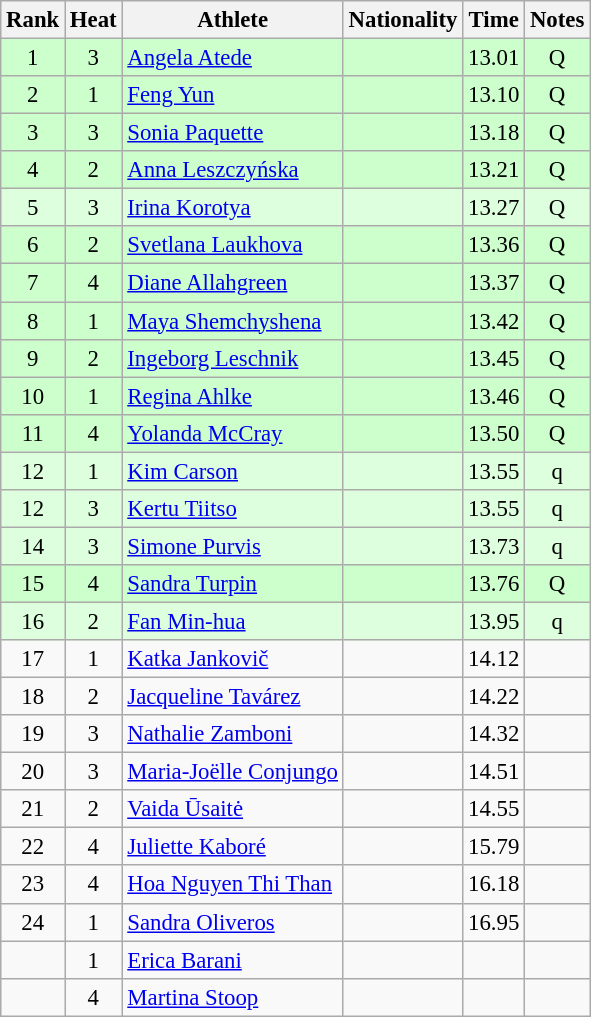<table class="wikitable sortable" style="text-align:center;font-size:95%">
<tr>
<th>Rank</th>
<th>Heat</th>
<th>Athlete</th>
<th>Nationality</th>
<th>Time</th>
<th>Notes</th>
</tr>
<tr bgcolor=ccffcc>
<td>1</td>
<td>3</td>
<td align="left"><a href='#'>Angela Atede</a></td>
<td align=left></td>
<td>13.01</td>
<td>Q</td>
</tr>
<tr bgcolor=ccffcc>
<td>2</td>
<td>1</td>
<td align="left"><a href='#'>Feng Yun</a></td>
<td align=left></td>
<td>13.10</td>
<td>Q</td>
</tr>
<tr bgcolor=ccffcc>
<td>3</td>
<td>3</td>
<td align="left"><a href='#'>Sonia Paquette</a></td>
<td align=left></td>
<td>13.18</td>
<td>Q</td>
</tr>
<tr bgcolor=ccffcc>
<td>4</td>
<td>2</td>
<td align="left"><a href='#'>Anna Leszczyńska</a></td>
<td align=left></td>
<td>13.21</td>
<td>Q</td>
</tr>
<tr bgcolor=ddffdd>
<td>5</td>
<td>3</td>
<td align="left"><a href='#'>Irina Korotya</a></td>
<td align=left></td>
<td>13.27</td>
<td>Q</td>
</tr>
<tr bgcolor=ccffcc>
<td>6</td>
<td>2</td>
<td align="left"><a href='#'>Svetlana Laukhova</a></td>
<td align=left></td>
<td>13.36</td>
<td>Q</td>
</tr>
<tr bgcolor=ccffcc>
<td>7</td>
<td>4</td>
<td align="left"><a href='#'>Diane Allahgreen</a></td>
<td align=left></td>
<td>13.37</td>
<td>Q</td>
</tr>
<tr bgcolor=ccffcc>
<td>8</td>
<td>1</td>
<td align="left"><a href='#'>Maya Shemchyshena</a></td>
<td align=left></td>
<td>13.42</td>
<td>Q</td>
</tr>
<tr bgcolor=ccffcc>
<td>9</td>
<td>2</td>
<td align="left"><a href='#'>Ingeborg Leschnik</a></td>
<td align=left></td>
<td>13.45</td>
<td>Q</td>
</tr>
<tr bgcolor=ccffcc>
<td>10</td>
<td>1</td>
<td align="left"><a href='#'>Regina Ahlke</a></td>
<td align=left></td>
<td>13.46</td>
<td>Q</td>
</tr>
<tr bgcolor=ccffcc>
<td>11</td>
<td>4</td>
<td align="left"><a href='#'>Yolanda McCray</a></td>
<td align=left></td>
<td>13.50</td>
<td>Q</td>
</tr>
<tr bgcolor=ddffdd>
<td>12</td>
<td>1</td>
<td align="left"><a href='#'>Kim Carson</a></td>
<td align=left></td>
<td>13.55</td>
<td>q</td>
</tr>
<tr bgcolor=ddffdd>
<td>12</td>
<td>3</td>
<td align="left"><a href='#'>Kertu Tiitso</a></td>
<td align=left></td>
<td>13.55</td>
<td>q</td>
</tr>
<tr bgcolor=ddffdd>
<td>14</td>
<td>3</td>
<td align="left"><a href='#'>Simone Purvis</a></td>
<td align=left></td>
<td>13.73</td>
<td>q</td>
</tr>
<tr bgcolor=ccffcc>
<td>15</td>
<td>4</td>
<td align="left"><a href='#'>Sandra Turpin</a></td>
<td align=left></td>
<td>13.76</td>
<td>Q</td>
</tr>
<tr bgcolor=ddffdd>
<td>16</td>
<td>2</td>
<td align="left"><a href='#'>Fan Min-hua</a></td>
<td align=left></td>
<td>13.95</td>
<td>q</td>
</tr>
<tr>
<td>17</td>
<td>1</td>
<td align="left"><a href='#'>Katka Jankovič</a></td>
<td align=left></td>
<td>14.12</td>
<td></td>
</tr>
<tr>
<td>18</td>
<td>2</td>
<td align="left"><a href='#'>Jacqueline Tavárez</a></td>
<td align=left></td>
<td>14.22</td>
<td></td>
</tr>
<tr>
<td>19</td>
<td>3</td>
<td align="left"><a href='#'>Nathalie Zamboni</a></td>
<td align=left></td>
<td>14.32</td>
<td></td>
</tr>
<tr>
<td>20</td>
<td>3</td>
<td align="left"><a href='#'>Maria-Joëlle Conjungo</a></td>
<td align=left></td>
<td>14.51</td>
<td></td>
</tr>
<tr>
<td>21</td>
<td>2</td>
<td align="left"><a href='#'>Vaida Ūsaitė</a></td>
<td align=left></td>
<td>14.55</td>
<td></td>
</tr>
<tr>
<td>22</td>
<td>4</td>
<td align="left"><a href='#'>Juliette Kaboré</a></td>
<td align=left></td>
<td>15.79</td>
<td></td>
</tr>
<tr>
<td>23</td>
<td>4</td>
<td align="left"><a href='#'>Hoa Nguyen Thi Than</a></td>
<td align=left></td>
<td>16.18</td>
<td></td>
</tr>
<tr>
<td>24</td>
<td>1</td>
<td align="left"><a href='#'>Sandra Oliveros</a></td>
<td align=left></td>
<td>16.95</td>
<td></td>
</tr>
<tr>
<td></td>
<td>1</td>
<td align="left"><a href='#'>Erica Barani</a></td>
<td align=left></td>
<td></td>
<td></td>
</tr>
<tr>
<td></td>
<td>4</td>
<td align="left"><a href='#'>Martina Stoop</a></td>
<td align=left></td>
<td></td>
<td></td>
</tr>
</table>
